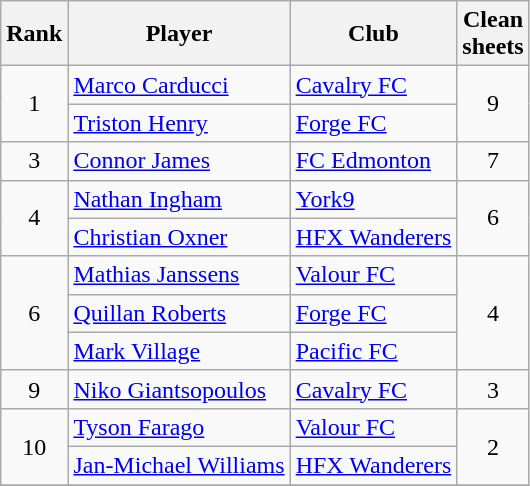<table class="wikitable">
<tr>
<th>Rank</th>
<th>Player</th>
<th>Club</th>
<th>Clean<br>sheets</th>
</tr>
<tr>
<td style="text-align:center" rowspan="2">1</td>
<td> <a href='#'>Marco Carducci</a></td>
<td><a href='#'>Cavalry FC</a></td>
<td style="text-align:center" rowspan="2">9</td>
</tr>
<tr>
<td> <a href='#'>Triston Henry</a></td>
<td><a href='#'>Forge FC</a></td>
</tr>
<tr>
<td style="text-align:center">3</td>
<td> <a href='#'>Connor James</a></td>
<td><a href='#'>FC Edmonton</a></td>
<td style="text-align:center">7</td>
</tr>
<tr>
<td style="text-align:center" rowspan="2">4</td>
<td> <a href='#'>Nathan Ingham</a></td>
<td><a href='#'>York9</a></td>
<td style="text-align:center" rowspan="2">6</td>
</tr>
<tr>
<td> <a href='#'>Christian Oxner</a></td>
<td><a href='#'>HFX Wanderers</a></td>
</tr>
<tr>
<td style="text-align:center" rowspan="3">6</td>
<td> <a href='#'>Mathias Janssens</a></td>
<td><a href='#'>Valour FC</a></td>
<td style="text-align:center" rowspan="3">4</td>
</tr>
<tr>
<td> <a href='#'>Quillan Roberts</a></td>
<td><a href='#'>Forge FC</a></td>
</tr>
<tr>
<td> <a href='#'>Mark Village</a></td>
<td><a href='#'>Pacific FC</a></td>
</tr>
<tr>
<td style="text-align:center">9</td>
<td> <a href='#'>Niko Giantsopoulos</a></td>
<td><a href='#'>Cavalry FC</a></td>
<td style="text-align:center">3</td>
</tr>
<tr>
<td style="text-align:center" rowspan="2">10</td>
<td> <a href='#'>Tyson Farago</a></td>
<td><a href='#'>Valour FC</a></td>
<td style="text-align:center" rowspan="2">2</td>
</tr>
<tr>
<td> <a href='#'>Jan-Michael Williams</a></td>
<td><a href='#'>HFX Wanderers</a></td>
</tr>
<tr>
</tr>
</table>
